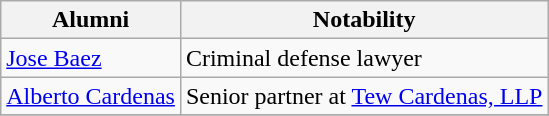<table Class="wikitable">
<tr>
<th>Alumni</th>
<th>Notability</th>
</tr>
<tr>
<td><a href='#'>Jose Baez</a></td>
<td>Criminal defense lawyer</td>
</tr>
<tr>
<td><a href='#'>Alberto Cardenas</a></td>
<td>Senior partner at <a href='#'>Tew Cardenas, LLP</a></td>
</tr>
<tr>
</tr>
</table>
